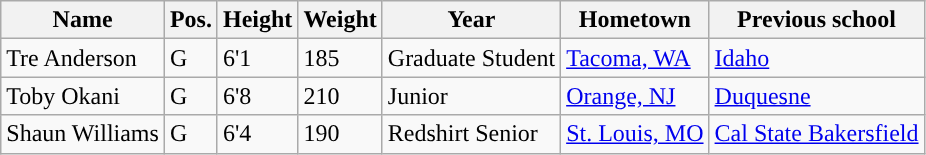<table class="wikitable sortable" border="1">
<tr align=center>
<th>Name</th>
<th>Pos.</th>
<th>Height</th>
<th>Weight</th>
<th>Year</th>
<th>Hometown</th>
<th>Previous school</th>
</tr>
<tr>
<td>Tre Anderson</td>
<td>G</td>
<td>6'1</td>
<td>185</td>
<td>Graduate Student</td>
<td><a href='#'>Tacoma, WA</a></td>
<td><a href='#'>Idaho</a></td>
</tr>
<tr>
<td>Toby Okani</td>
<td>G</td>
<td>6'8</td>
<td>210</td>
<td>Junior</td>
<td><a href='#'>Orange, NJ</a></td>
<td><a href='#'>Duquesne</a></td>
</tr>
<tr>
<td>Shaun Williams</td>
<td>G</td>
<td>6'4</td>
<td>190</td>
<td>Redshirt Senior</td>
<td><a href='#'>St. Louis, MO</a></td>
<td><a href='#'>Cal State Bakersfield</a></td>
</tr>
</table>
